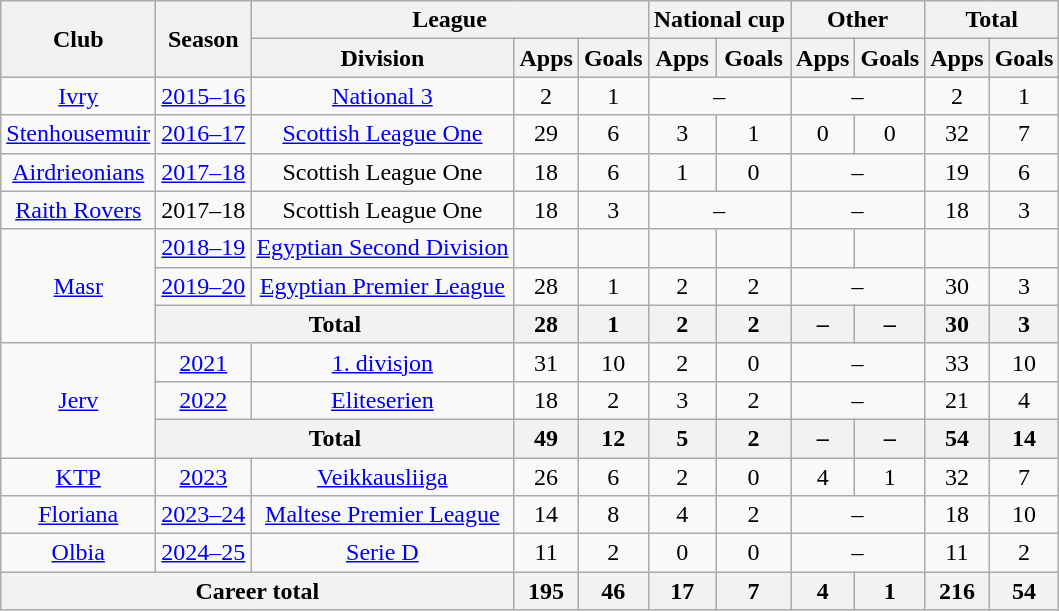<table class="wikitable" style="text-align:center">
<tr>
<th rowspan="2">Club</th>
<th rowspan="2">Season</th>
<th colspan="3">League</th>
<th colspan="2">National cup</th>
<th colspan="2">Other</th>
<th colspan="2">Total</th>
</tr>
<tr>
<th>Division</th>
<th>Apps</th>
<th>Goals</th>
<th>Apps</th>
<th>Goals</th>
<th>Apps</th>
<th>Goals</th>
<th>Apps</th>
<th>Goals</th>
</tr>
<tr>
<td><a href='#'>Ivry</a></td>
<td><a href='#'>2015–16</a></td>
<td><a href='#'>National 3</a></td>
<td>2</td>
<td>1</td>
<td colspan="2">–</td>
<td colspan="2">–</td>
<td>2</td>
<td>1</td>
</tr>
<tr>
<td><a href='#'>Stenhousemuir</a></td>
<td><a href='#'>2016–17</a></td>
<td><a href='#'>Scottish League One</a></td>
<td>29</td>
<td>6</td>
<td>3</td>
<td>1</td>
<td>0</td>
<td>0</td>
<td>32</td>
<td>7</td>
</tr>
<tr>
<td><a href='#'>Airdrieonians</a></td>
<td><a href='#'>2017–18</a></td>
<td>Scottish League One</td>
<td>18</td>
<td>6</td>
<td>1</td>
<td>0</td>
<td colspan="2">–</td>
<td>19</td>
<td>6</td>
</tr>
<tr>
<td><a href='#'>Raith Rovers</a></td>
<td>2017–18</td>
<td>Scottish League One</td>
<td>18</td>
<td>3</td>
<td colspan="2">–</td>
<td colspan="2">–</td>
<td>18</td>
<td>3</td>
</tr>
<tr>
<td rowspan="3"><a href='#'>Masr</a></td>
<td><a href='#'>2018–19</a></td>
<td><a href='#'>Egyptian Second Division</a></td>
<td></td>
<td></td>
<td></td>
<td></td>
<td></td>
<td></td>
<td></td>
<td></td>
</tr>
<tr>
<td><a href='#'>2019–20</a></td>
<td><a href='#'>Egyptian Premier League</a></td>
<td>28</td>
<td>1</td>
<td>2</td>
<td>2</td>
<td colspan="2">–</td>
<td>30</td>
<td>3</td>
</tr>
<tr>
<th colspan="2">Total</th>
<th>28</th>
<th>1</th>
<th>2</th>
<th>2</th>
<th>–</th>
<th>–</th>
<th>30</th>
<th>3</th>
</tr>
<tr>
<td rowspan="3"><a href='#'>Jerv</a></td>
<td><a href='#'>2021</a></td>
<td><a href='#'>1. divisjon</a></td>
<td>31</td>
<td>10</td>
<td>2</td>
<td>0</td>
<td colspan="2">–</td>
<td>33</td>
<td>10</td>
</tr>
<tr>
<td><a href='#'>2022</a></td>
<td><a href='#'>Eliteserien</a></td>
<td>18</td>
<td>2</td>
<td>3</td>
<td>2</td>
<td colspan="2">–</td>
<td>21</td>
<td>4</td>
</tr>
<tr>
<th colspan="2">Total</th>
<th>49</th>
<th>12</th>
<th>5</th>
<th>2</th>
<th>–</th>
<th>–</th>
<th>54</th>
<th>14</th>
</tr>
<tr>
<td><a href='#'>KTP</a></td>
<td><a href='#'>2023</a></td>
<td><a href='#'>Veikkausliiga</a></td>
<td>26</td>
<td>6</td>
<td>2</td>
<td>0</td>
<td>4</td>
<td>1</td>
<td>32</td>
<td>7</td>
</tr>
<tr>
<td><a href='#'>Floriana</a></td>
<td><a href='#'>2023–24</a></td>
<td><a href='#'>Maltese Premier League</a></td>
<td>14</td>
<td>8</td>
<td>4</td>
<td>2</td>
<td colspan="2">–</td>
<td>18</td>
<td>10</td>
</tr>
<tr>
<td><a href='#'>Olbia</a></td>
<td><a href='#'>2024–25</a></td>
<td><a href='#'>Serie D</a></td>
<td>11</td>
<td>2</td>
<td>0</td>
<td>0</td>
<td colspan="2">–</td>
<td>11</td>
<td>2</td>
</tr>
<tr>
<th colspan="3">Career total</th>
<th>195</th>
<th>46</th>
<th>17</th>
<th>7</th>
<th>4</th>
<th>1</th>
<th>216</th>
<th>54</th>
</tr>
</table>
